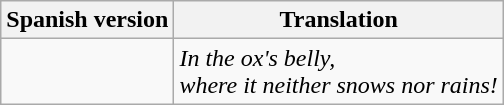<table class="wikitable">
<tr>
<th>Spanish version</th>
<th>Translation</th>
</tr>
<tr>
<td><br></td>
<td><em>In the ox's belly,</em><br><em>where it neither snows nor rains!</em></td>
</tr>
</table>
